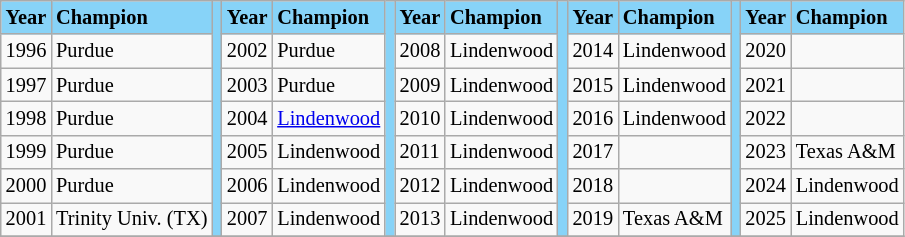<table class="wikitable" style="font-size:85%;">
<tr ! style="background-color: #87D3F8;">
<td><strong>Year</strong></td>
<td><strong>Champion</strong></td>
<td rowspan=7></td>
<td><strong>Year</strong></td>
<td><strong>Champion</strong></td>
<td rowspan=7></td>
<td><strong>Year</strong></td>
<td><strong>Champion</strong></td>
<td rowspan=7></td>
<td><strong>Year</strong></td>
<td><strong>Champion</strong></td>
<td rowspan=7></td>
<td><strong>Year</strong></td>
<td><strong>Champion</strong></td>
</tr>
<tr --->
<td>1996</td>
<td>Purdue</td>
<td>2002</td>
<td>Purdue</td>
<td>2008</td>
<td>Lindenwood</td>
<td>2014</td>
<td>Lindenwood</td>
<td>2020</td>
<td></td>
</tr>
<tr --->
<td>1997</td>
<td>Purdue</td>
<td>2003</td>
<td>Purdue</td>
<td>2009</td>
<td>Lindenwood</td>
<td>2015</td>
<td>Lindenwood</td>
<td>2021</td>
<td></td>
</tr>
<tr --->
<td>1998</td>
<td>Purdue</td>
<td>2004</td>
<td><a href='#'>Lindenwood</a></td>
<td>2010</td>
<td>Lindenwood</td>
<td>2016</td>
<td>Lindenwood</td>
<td>2022</td>
<td></td>
</tr>
<tr --->
<td>1999</td>
<td>Purdue</td>
<td>2005</td>
<td>Lindenwood</td>
<td>2011</td>
<td>Lindenwood</td>
<td>2017</td>
<td></td>
<td>2023</td>
<td>Texas A&M</td>
</tr>
<tr --->
<td>2000</td>
<td>Purdue</td>
<td>2006</td>
<td>Lindenwood</td>
<td>2012</td>
<td>Lindenwood</td>
<td>2018</td>
<td></td>
<td>2024</td>
<td>Lindenwood</td>
</tr>
<tr --->
<td>2001</td>
<td>Trinity Univ. (TX)</td>
<td>2007</td>
<td>Lindenwood</td>
<td>2013</td>
<td>Lindenwood</td>
<td>2019</td>
<td>Texas A&M</td>
<td>2025</td>
<td>Lindenwood</td>
</tr>
<tr --->
</tr>
</table>
